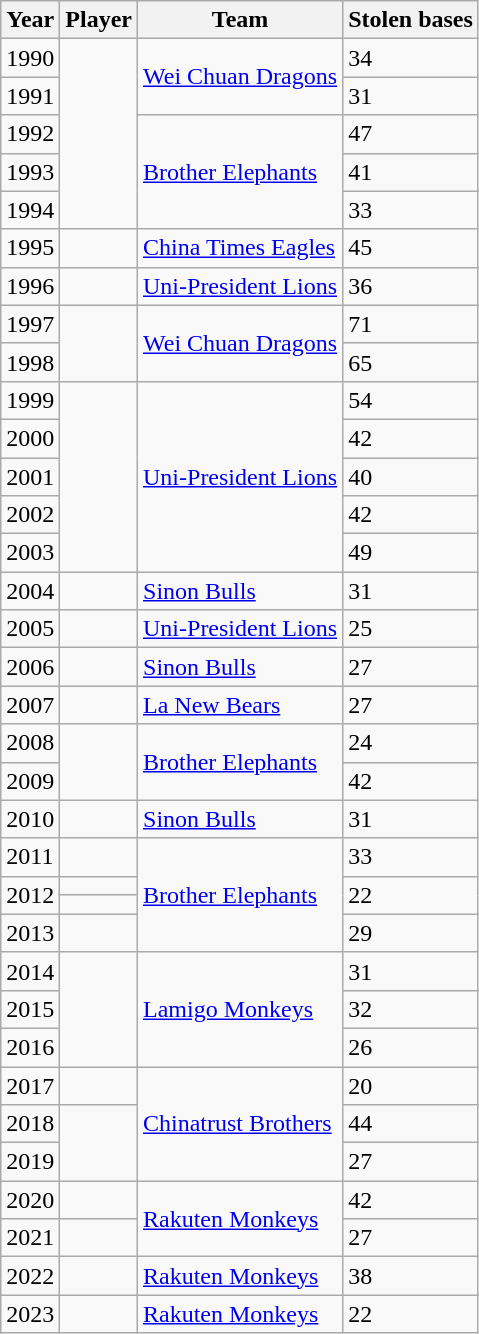<table class="wikitable">
<tr>
<th>Year</th>
<th>Player</th>
<th>Team</th>
<th>Stolen bases</th>
</tr>
<tr>
<td>1990</td>
<td rowspan="5"></td>
<td rowspan="2"><a href='#'>Wei Chuan Dragons</a></td>
<td>34</td>
</tr>
<tr>
<td>1991</td>
<td>31</td>
</tr>
<tr>
<td>1992</td>
<td rowspan="3"><a href='#'>Brother Elephants</a></td>
<td>47</td>
</tr>
<tr>
<td>1993</td>
<td>41</td>
</tr>
<tr>
<td>1994</td>
<td>33</td>
</tr>
<tr>
<td>1995</td>
<td></td>
<td><a href='#'>China Times Eagles</a></td>
<td>45</td>
</tr>
<tr>
<td>1996</td>
<td></td>
<td><a href='#'>Uni-President Lions</a></td>
<td>36</td>
</tr>
<tr>
<td>1997</td>
<td rowspan="2"></td>
<td rowspan="2"><a href='#'>Wei Chuan Dragons</a></td>
<td>71</td>
</tr>
<tr>
<td>1998</td>
<td>65</td>
</tr>
<tr>
<td>1999</td>
<td rowspan="5"></td>
<td rowspan="5"><a href='#'>Uni-President Lions</a></td>
<td>54</td>
</tr>
<tr>
<td>2000</td>
<td>42</td>
</tr>
<tr>
<td>2001</td>
<td>40</td>
</tr>
<tr>
<td>2002</td>
<td>42</td>
</tr>
<tr>
<td>2003</td>
<td>49</td>
</tr>
<tr>
<td>2004</td>
<td></td>
<td><a href='#'>Sinon Bulls</a></td>
<td>31</td>
</tr>
<tr>
<td>2005</td>
<td></td>
<td><a href='#'>Uni-President Lions</a></td>
<td>25</td>
</tr>
<tr>
<td>2006</td>
<td></td>
<td><a href='#'>Sinon Bulls</a></td>
<td>27</td>
</tr>
<tr>
<td>2007</td>
<td></td>
<td><a href='#'>La New Bears</a></td>
<td>27</td>
</tr>
<tr>
<td>2008</td>
<td rowspan="2"></td>
<td rowspan="2"><a href='#'>Brother Elephants</a></td>
<td>24</td>
</tr>
<tr>
<td>2009</td>
<td>42</td>
</tr>
<tr>
<td>2010</td>
<td></td>
<td><a href='#'>Sinon Bulls</a></td>
<td>31</td>
</tr>
<tr>
<td>2011</td>
<td></td>
<td rowspan="4"><a href='#'>Brother Elephants </a></td>
<td>33</td>
</tr>
<tr>
<td rowspan = "2">2012</td>
<td></td>
<td rowspan = "2">22</td>
</tr>
<tr>
<td></td>
</tr>
<tr>
<td>2013</td>
<td></td>
<td>29</td>
</tr>
<tr>
<td>2014</td>
<td rowspan = "3"></td>
<td rowspan = "3"><a href='#'>Lamigo Monkeys </a></td>
<td>31</td>
</tr>
<tr>
<td>2015</td>
<td>32</td>
</tr>
<tr>
<td>2016</td>
<td>26</td>
</tr>
<tr>
<td>2017</td>
<td></td>
<td rowspan = "3"><a href='#'>Chinatrust Brothers </a></td>
<td>20</td>
</tr>
<tr>
<td>2018</td>
<td rowspan = "2"></td>
<td>44</td>
</tr>
<tr>
<td>2019</td>
<td>27</td>
</tr>
<tr>
<td>2020</td>
<td></td>
<td rowspan = "2"><a href='#'>Rakuten Monkeys </a></td>
<td>42</td>
</tr>
<tr>
<td>2021</td>
<td></td>
<td>27</td>
</tr>
<tr>
<td>2022</td>
<td></td>
<td><a href='#'>Rakuten Monkeys </a></td>
<td>38</td>
</tr>
<tr>
<td>2023</td>
<td></td>
<td><a href='#'>Rakuten Monkeys </a></td>
<td>22</td>
</tr>
</table>
